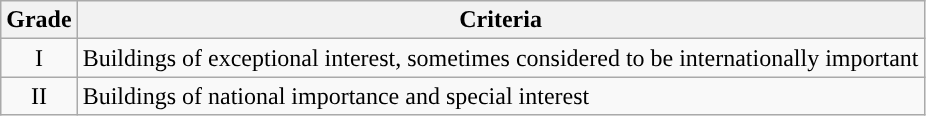<table class="wikitable">
<tr>
<th>Grade</th>
<th>Criteria</th>
</tr>
<tr>
<td align="center" >I</td>
<td>Buildings of exceptional interest, sometimes considered to be internationally important</td>
</tr>
<tr>
<td align="center" >II</td>
<td>Buildings of national importance and special interest</td>
</tr>
</table>
